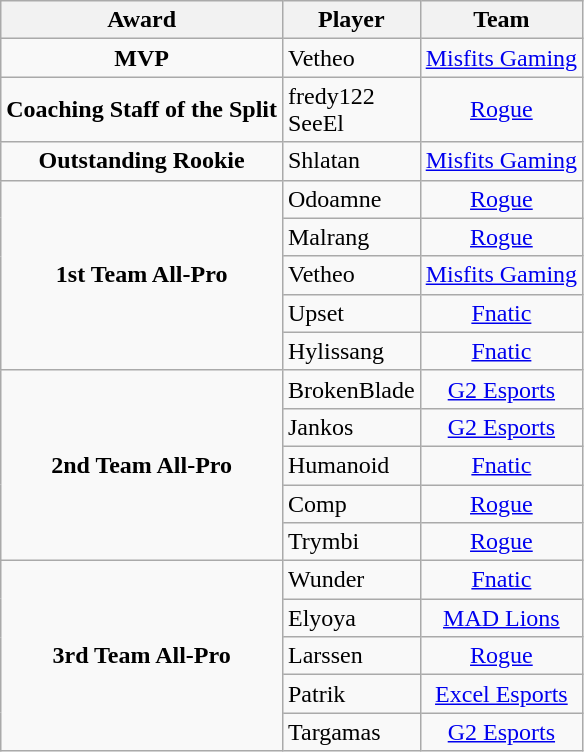<table class="wikitable">
<tr>
<th>Award</th>
<th>Player</th>
<th>Team</th>
</tr>
<tr>
<td style="text-align:center;"><strong>MVP</strong></td>
<td>Vetheo</td>
<td style="text-align:center;"><a href='#'>Misfits Gaming</a></td>
</tr>
<tr>
<td style="text-align:center;"><strong>Coaching Staff of the Split</strong></td>
<td>fredy122 <br>  SeeEl</td>
<td style="text-align:center;"><a href='#'>Rogue</a></td>
</tr>
<tr>
<td style="text-align:center;"><strong>Outstanding Rookie</strong></td>
<td>Shlatan</td>
<td style="text-align:center;"><a href='#'>Misfits Gaming</a></td>
</tr>
<tr>
<td rowspan="5" style="text-align:center;"><strong>1st Team All-Pro</strong></td>
<td>Odoamne</td>
<td style="text-align:center;"><a href='#'>Rogue</a></td>
</tr>
<tr>
<td>Malrang</td>
<td style="text-align:center;"><a href='#'>Rogue</a></td>
</tr>
<tr>
<td>Vetheo</td>
<td style="text-align:center;"><a href='#'>Misfits Gaming</a></td>
</tr>
<tr>
<td>Upset</td>
<td style="text-align:center;"><a href='#'>Fnatic</a></td>
</tr>
<tr>
<td>Hylissang</td>
<td style="text-align:center;"><a href='#'>Fnatic</a></td>
</tr>
<tr>
<td rowspan="5" style="text-align:center;"><strong>2nd Team All-Pro</strong></td>
<td>BrokenBlade</td>
<td style="text-align:center;"><a href='#'>G2 Esports</a></td>
</tr>
<tr>
<td>Jankos</td>
<td style="text-align:center;"><a href='#'>G2 Esports</a></td>
</tr>
<tr>
<td>Humanoid</td>
<td style="text-align:center;"><a href='#'>Fnatic</a></td>
</tr>
<tr>
<td>Comp</td>
<td style="text-align:center;"><a href='#'>Rogue</a></td>
</tr>
<tr>
<td>Trymbi</td>
<td style="text-align:center;"><a href='#'>Rogue</a></td>
</tr>
<tr>
<td rowspan="5" style="text-align:center;"><strong>3rd Team All-Pro</strong></td>
<td>Wunder</td>
<td style="text-align:center;"><a href='#'>Fnatic</a></td>
</tr>
<tr>
<td>Elyoya</td>
<td style="text-align:center;"><a href='#'>MAD Lions</a></td>
</tr>
<tr>
<td>Larssen</td>
<td style="text-align:center;"><a href='#'>Rogue</a></td>
</tr>
<tr>
<td>Patrik</td>
<td style="text-align:center;"><a href='#'>Excel Esports</a></td>
</tr>
<tr>
<td>Targamas</td>
<td style="text-align:center;"><a href='#'>G2 Esports</a></td>
</tr>
</table>
